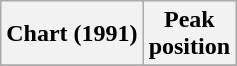<table class="wikitable">
<tr>
<th>Chart (1991)</th>
<th>Peak<br>position</th>
</tr>
<tr>
</tr>
</table>
